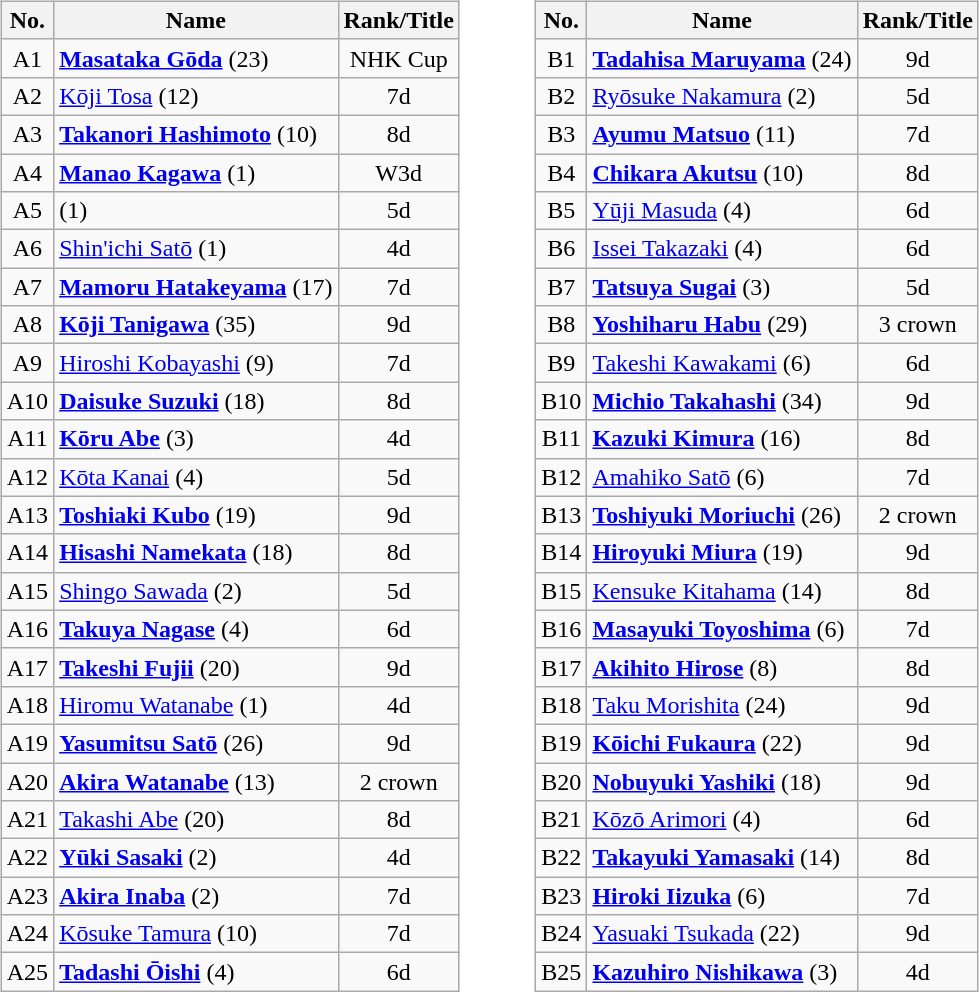<table ->
<tr>
<td style="padding-right: 1em"><br><table class="wikitable" border="1"|Block A>
<tr>
<th>No.</th>
<th>Name</th>
<th>Rank/Title</th>
</tr>
<tr>
<td align=center>A1</td>
<td><strong><a href='#'>Masataka Gōda</a></strong> (23)</td>
<td align=center>NHK Cup</td>
</tr>
<tr>
<td align=center>A2</td>
<td><a href='#'>Kōji Tosa</a> (12)</td>
<td align=center>7d</td>
</tr>
<tr>
<td align=center>A3</td>
<td><strong><a href='#'>Takanori Hashimoto</a></strong> (10)</td>
<td align=center>8d</td>
</tr>
<tr>
<td align=center>A4</td>
<td><strong><a href='#'>Manao Kagawa</a></strong> (1)</td>
<td align=center>W3d</td>
</tr>
<tr>
<td align=center>A5</td>
<td> (1)</td>
<td align=center>5d</td>
</tr>
<tr>
<td align=center>A6</td>
<td><a href='#'>Shin'ichi Satō</a> (1)</td>
<td align=center>4d</td>
</tr>
<tr>
<td align=center>A7</td>
<td><strong><a href='#'>Mamoru Hatakeyama</a></strong> (17)</td>
<td align=center>7d</td>
</tr>
<tr>
<td align=center>A8</td>
<td><strong><a href='#'>Kōji Tanigawa</a></strong> (35)</td>
<td align=center>9d</td>
</tr>
<tr>
<td align=center>A9</td>
<td><a href='#'>Hiroshi Kobayashi</a> (9)</td>
<td align=center>7d</td>
</tr>
<tr>
<td align=center>A10</td>
<td><strong><a href='#'>Daisuke Suzuki</a></strong> (18)</td>
<td align=center>8d</td>
</tr>
<tr>
<td align=center>A11</td>
<td><strong><a href='#'>Kōru Abe</a></strong> (3)</td>
<td align=center>4d</td>
</tr>
<tr>
<td align=center>A12</td>
<td><a href='#'>Kōta Kanai</a> (4)</td>
<td align=center>5d</td>
</tr>
<tr>
<td align=center>A13</td>
<td><strong><a href='#'>Toshiaki Kubo</a></strong> (19)</td>
<td align=center>9d</td>
</tr>
<tr>
<td align=center>A14</td>
<td><strong><a href='#'>Hisashi Namekata</a></strong> (18)</td>
<td align=center>8d</td>
</tr>
<tr>
<td align=center>A15</td>
<td><a href='#'>Shingo Sawada</a> (2)</td>
<td align=center>5d</td>
</tr>
<tr>
<td align=center>A16</td>
<td><strong><a href='#'>Takuya Nagase</a></strong> (4)</td>
<td align=center>6d</td>
</tr>
<tr>
<td align=center>A17</td>
<td><strong><a href='#'>Takeshi Fujii</a></strong> (20)</td>
<td align=center>9d</td>
</tr>
<tr>
<td align=center>A18</td>
<td><a href='#'>Hiromu Watanabe</a> (1)</td>
<td align=center>4d</td>
</tr>
<tr>
<td align=center>A19</td>
<td><strong><a href='#'>Yasumitsu Satō</a></strong> (26)</td>
<td align=center>9d</td>
</tr>
<tr>
<td align=center>A20</td>
<td><strong><a href='#'>Akira Watanabe</a></strong> (13)</td>
<td align=center>2 crown</td>
</tr>
<tr>
<td align=center>A21</td>
<td><a href='#'>Takashi Abe</a> (20)</td>
<td align=center>8d</td>
</tr>
<tr>
<td align=center>A22</td>
<td><strong><a href='#'>Yūki Sasaki</a></strong> (2)</td>
<td align=center>4d</td>
</tr>
<tr>
<td align=center>A23</td>
<td><strong><a href='#'>Akira Inaba</a></strong> (2)</td>
<td align=center>7d</td>
</tr>
<tr>
<td align=center>A24</td>
<td><a href='#'>Kōsuke Tamura</a> (10)</td>
<td align=center>7d</td>
</tr>
<tr>
<td align=center>A25</td>
<td><strong><a href='#'>Tadashi Ōishi</a></strong> (4)</td>
<td align=center>6d</td>
</tr>
</table>
</td>
<td style="padding-left: 1em; vertical-align:top"><br><table class="wikitable" border="1"| Block B>
<tr>
<th>No.</th>
<th>Name</th>
<th>Rank/Title</th>
</tr>
<tr>
<td align=center>B1</td>
<td><strong><a href='#'>Tadahisa Maruyama</a></strong> (24)</td>
<td align=center>9d</td>
</tr>
<tr>
<td align=center>B2</td>
<td><a href='#'>Ryōsuke Nakamura</a> (2)</td>
<td align=center>5d</td>
</tr>
<tr>
<td align=center>B3</td>
<td><strong><a href='#'>Ayumu Matsuo</a></strong> (11)</td>
<td align=center>7d</td>
</tr>
<tr>
<td align=center>B4</td>
<td><strong><a href='#'>Chikara Akutsu</a></strong> (10)</td>
<td align=center>8d</td>
</tr>
<tr>
<td align=center>B5</td>
<td><a href='#'>Yūji Masuda</a> (4)</td>
<td align=center>6d</td>
</tr>
<tr>
<td align=center>B6</td>
<td><a href='#'>Issei Takazaki</a> (4)</td>
<td align=center>6d</td>
</tr>
<tr>
<td align=center>B7</td>
<td><strong><a href='#'>Tatsuya Sugai</a></strong> (3)</td>
<td align=center>5d</td>
</tr>
<tr>
<td align=center>B8</td>
<td><strong><a href='#'>Yoshiharu Habu</a></strong> (29)</td>
<td align=center>3 crown</td>
</tr>
<tr>
<td align=center>B9</td>
<td><a href='#'>Takeshi Kawakami</a> (6)</td>
<td align=center>6d</td>
</tr>
<tr>
<td align=center>B10</td>
<td><strong><a href='#'>Michio Takahashi</a></strong> (34)</td>
<td align=center>9d</td>
</tr>
<tr>
<td align=center>B11</td>
<td><strong><a href='#'>Kazuki Kimura</a></strong> (16)</td>
<td align=center>8d</td>
</tr>
<tr>
<td align=center>B12</td>
<td><a href='#'>Amahiko Satō</a> (6)</td>
<td align=center>7d</td>
</tr>
<tr>
<td align=center>B13</td>
<td><strong><a href='#'>Toshiyuki Moriuchi</a></strong> (26)</td>
<td align=center>2 crown</td>
</tr>
<tr>
<td align=center>B14</td>
<td><strong><a href='#'>Hiroyuki Miura</a></strong> (19)</td>
<td align=center>9d</td>
</tr>
<tr>
<td align=center>B15</td>
<td><a href='#'>Kensuke Kitahama</a> (14)</td>
<td align=center>8d</td>
</tr>
<tr>
<td align=center>B16</td>
<td><strong><a href='#'>Masayuki Toyoshima</a></strong> (6)</td>
<td align=center>7d</td>
</tr>
<tr>
<td align=center>B17</td>
<td><strong><a href='#'>Akihito Hirose</a></strong> (8)</td>
<td align=center>8d</td>
</tr>
<tr>
<td align=center>B18</td>
<td><a href='#'>Taku Morishita</a> (24)</td>
<td align=center>9d</td>
</tr>
<tr>
<td align=center>B19</td>
<td><strong><a href='#'>Kōichi Fukaura</a></strong> (22)</td>
<td align=center>9d</td>
</tr>
<tr>
<td align=center>B20</td>
<td><strong><a href='#'>Nobuyuki Yashiki</a></strong> (18)</td>
<td align=center>9d</td>
</tr>
<tr>
<td align=center>B21</td>
<td><a href='#'>Kōzō Arimori</a> (4)</td>
<td align=center>6d</td>
</tr>
<tr>
<td align=center>B22</td>
<td><strong><a href='#'>Takayuki Yamasaki</a></strong> (14)</td>
<td align=center>8d</td>
</tr>
<tr>
<td align=center>B23</td>
<td><strong><a href='#'>Hiroki Iizuka</a></strong> (6)</td>
<td align=center>7d</td>
</tr>
<tr>
<td align=center>B24</td>
<td><a href='#'>Yasuaki Tsukada</a> (22)</td>
<td align=center>9d</td>
</tr>
<tr>
<td align=center>B25</td>
<td><strong><a href='#'>Kazuhiro Nishikawa</a></strong> (3)</td>
<td align=center>4d</td>
</tr>
</table>
</td>
</tr>
</table>
